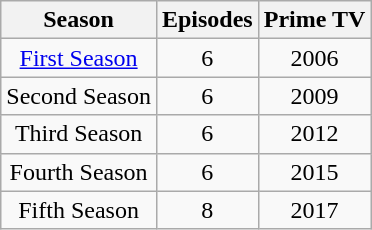<table class="wikitable" style="text-align:center">
<tr>
<th>Season</th>
<th>Episodes</th>
<th>Prime TV</th>
</tr>
<tr>
<td><a href='#'>First Season</a></td>
<td>6</td>
<td>2006</td>
</tr>
<tr>
<td L'Onore e il Rispetto (season 2)>Second Season</td>
<td>6</td>
<td>2009</td>
</tr>
<tr>
<td L'Onore e il Rispetto (season 3)>Third Season</td>
<td>6</td>
<td>2012</td>
</tr>
<tr>
<td L'Onore e il Rispetto (season 4)>Fourth Season</td>
<td>6</td>
<td>2015</td>
</tr>
<tr>
<td L'Onore e il Rispetto (season 5)>Fifth Season</td>
<td>8</td>
<td>2017</td>
</tr>
</table>
